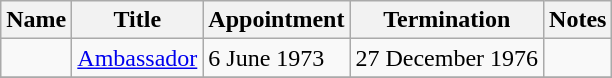<table class="wikitable">
<tr valign="middle">
<th>Name</th>
<th>Title</th>
<th>Appointment</th>
<th>Termination</th>
<th>Notes</th>
</tr>
<tr>
<td></td>
<td><a href='#'>Ambassador</a></td>
<td>6 June 1973</td>
<td>27 December 1976</td>
<td></td>
</tr>
<tr>
</tr>
</table>
